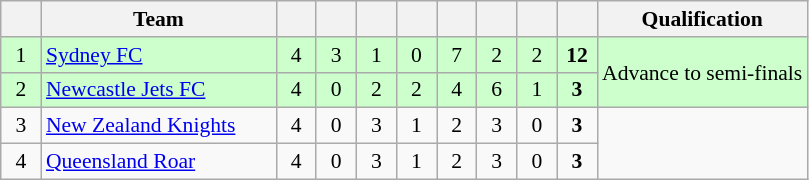<table class="wikitable" style="font-size:90%; text-align:center;">
<tr>
<th width=20></th>
<th width=150>Team</th>
<th width=20></th>
<th width=20></th>
<th width=20></th>
<th width=20></th>
<th width=20></th>
<th width=20></th>
<th width=20></th>
<th width=20></th>
<th>Qualification</th>
</tr>
<tr style="background:#ccffcc;">
<td>1</td>
<td style="text-align:left;"><a href='#'>Sydney FC</a></td>
<td>4</td>
<td>3</td>
<td>1</td>
<td>0</td>
<td>7</td>
<td>2</td>
<td>2</td>
<td><strong>12</strong></td>
<td rowspan=2>Advance to semi-finals</td>
</tr>
<tr style="background:#ccffcc;">
<td>2</td>
<td style="text-align:left;"><a href='#'>Newcastle Jets FC</a></td>
<td>4</td>
<td>0</td>
<td>2</td>
<td>2</td>
<td>4</td>
<td>6</td>
<td>1</td>
<td><strong>3</strong></td>
</tr>
<tr>
<td>3</td>
<td style="text-align:left;"><a href='#'>New Zealand Knights</a></td>
<td>4</td>
<td>0</td>
<td>3</td>
<td>1</td>
<td>2</td>
<td>3</td>
<td>0</td>
<td><strong>3</strong></td>
</tr>
<tr>
<td>4</td>
<td style="text-align:left;"><a href='#'>Queensland Roar</a></td>
<td>4</td>
<td>0</td>
<td>3</td>
<td>1</td>
<td>2</td>
<td>3</td>
<td>0</td>
<td><strong>3</strong></td>
</tr>
</table>
